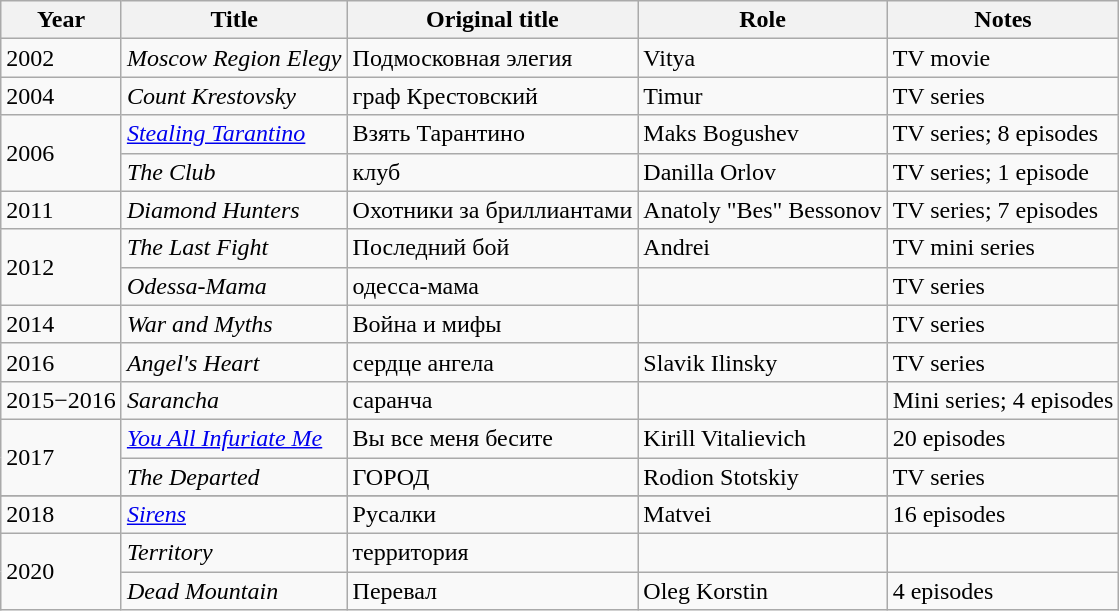<table class="wikitable sortable">
<tr>
<th>Year</th>
<th>Title</th>
<th>Original title</th>
<th>Role</th>
<th>Notes</th>
</tr>
<tr>
<td>2002</td>
<td><em>Moscow Region Elegy</em></td>
<td>Подмосковная элегия</td>
<td>Vitya</td>
<td>TV movie</td>
</tr>
<tr>
<td>2004</td>
<td><em>Count Krestovsky</em></td>
<td>граф Крестовский</td>
<td>Timur</td>
<td>TV series</td>
</tr>
<tr>
<td rowspan= "2">2006</td>
<td><em><a href='#'>Stealing Tarantino</a></em></td>
<td>Взять Тарантино</td>
<td>Maks Bogushev</td>
<td>TV series; 8 episodes</td>
</tr>
<tr>
<td><em>The Club</em></td>
<td>клуб</td>
<td>Danilla Orlov</td>
<td>TV series; 1 episode</td>
</tr>
<tr>
<td>2011</td>
<td><em>Diamond Hunters</em></td>
<td>Охотники за бриллиантами</td>
<td>Anatoly "Bes" Bessonov</td>
<td>TV series; 7 episodes</td>
</tr>
<tr>
<td rowspan= "2">2012</td>
<td><em>The Last Fight</em></td>
<td>Последний бой</td>
<td>Andrei</td>
<td>TV mini series</td>
</tr>
<tr>
<td><em>Odessa-Mama</em></td>
<td>одесса-мама</td>
<td></td>
<td>TV series</td>
</tr>
<tr>
<td>2014</td>
<td><em>War and Myths</em></td>
<td>Война и мифы</td>
<td></td>
<td>TV series</td>
</tr>
<tr>
<td>2016</td>
<td><em>Angel's Heart</em></td>
<td>сердце ангела</td>
<td>Slavik Ilinsky</td>
<td>TV series</td>
</tr>
<tr>
<td>2015−2016</td>
<td><em>Sarancha</em></td>
<td>саранча</td>
<td></td>
<td>Mini series; 4 episodes</td>
</tr>
<tr>
<td rowspan= "2">2017</td>
<td><em><a href='#'>You All Infuriate Me</a></em></td>
<td>Вы все меня бесите</td>
<td>Kirill Vitalievich</td>
<td>20 episodes</td>
</tr>
<tr>
<td><em>The Departed</em></td>
<td>ГОРОД</td>
<td>Rodion Stotskiy</td>
<td>TV series</td>
</tr>
<tr>
</tr>
<tr>
<td rowspan= "1">2018</td>
<td><em><a href='#'>Sirens</a></em></td>
<td>Русалки</td>
<td>Matvei</td>
<td>16 episodes</td>
</tr>
<tr>
<td rowspan= "2">2020</td>
<td><em>Territory</em></td>
<td>территория</td>
<td></td>
</tr>
<tr>
<td><em>Dead Mountain</em></td>
<td>Перевал</td>
<td>Oleg Korstin</td>
<td>4 episodes</td>
</tr>
</table>
